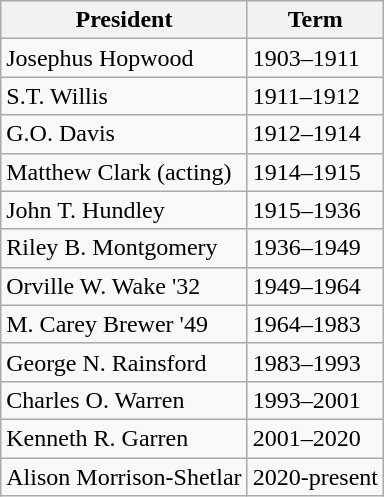<table class="wikitable">
<tr>
<th>President</th>
<th>Term</th>
</tr>
<tr>
<td>Josephus Hopwood</td>
<td>1903–1911</td>
</tr>
<tr>
<td>S.T. Willis</td>
<td>1911–1912</td>
</tr>
<tr>
<td>G.O. Davis</td>
<td>1912–1914</td>
</tr>
<tr>
<td>Matthew Clark (acting)</td>
<td>1914–1915</td>
</tr>
<tr>
<td>John T. Hundley</td>
<td>1915–1936</td>
</tr>
<tr>
<td>Riley B. Montgomery</td>
<td>1936–1949</td>
</tr>
<tr>
<td>Orville W. Wake '32</td>
<td>1949–1964</td>
</tr>
<tr>
<td>M. Carey Brewer '49</td>
<td>1964–1983</td>
</tr>
<tr>
<td>George N. Rainsford</td>
<td>1983–1993</td>
</tr>
<tr>
<td>Charles O. Warren</td>
<td>1993–2001</td>
</tr>
<tr>
<td>Kenneth R. Garren</td>
<td>2001–2020</td>
</tr>
<tr>
<td>Alison Morrison-Shetlar</td>
<td>2020-present</td>
</tr>
</table>
